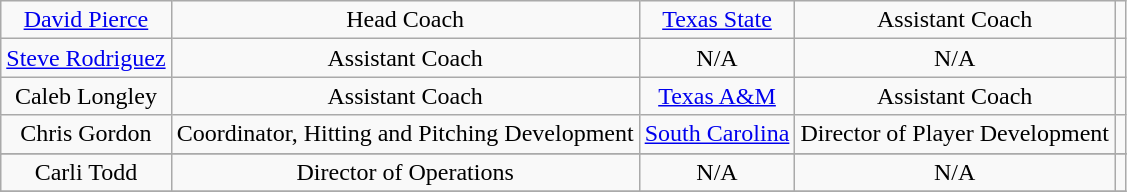<table class="wikitable">
<tr align=center>
<td><a href='#'>David Pierce</a></td>
<td>Head Coach</td>
<td><a href='#'>Texas State</a></td>
<td>Assistant Coach</td>
<td></td>
</tr>
<tr align=center>
<td><a href='#'>Steve Rodriguez</a></td>
<td>Assistant Coach</td>
<td>N/A</td>
<td>N/A</td>
<td></td>
</tr>
<tr align=center>
<td>Caleb Longley</td>
<td>Assistant Coach</td>
<td><a href='#'>Texas A&M</a></td>
<td>Assistant Coach</td>
<td></td>
</tr>
<tr align=center>
<td>Chris Gordon</td>
<td>Coordinator, Hitting and Pitching Development</td>
<td><a href='#'>South Carolina</a></td>
<td>Director of Player Development</td>
<td></td>
</tr>
<tr>
</tr>
<tr align=center>
<td>Carli Todd</td>
<td>Director of Operations</td>
<td>N/A</td>
<td>N/A</td>
<td></td>
</tr>
<tr>
</tr>
</table>
